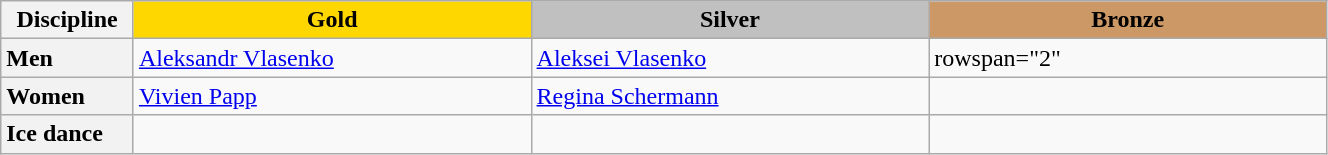<table class="wikitable unsortable" style="text-align:left; width:70%">
<tr>
<th scope="col">Discipline</th>
<td scope="col" style="text-align:center; width:30%; background:gold"><strong>Gold</strong></td>
<td scope="col" style="text-align:center; width:30%; background:silver"><strong>Silver</strong></td>
<td scope="col" style="text-align:center; width:30%; background:#c96"><strong>Bronze</strong></td>
</tr>
<tr>
<th scope="row" style="text-align:left">Men</th>
<td><a href='#'>Aleksandr Vlasenko</a></td>
<td><a href='#'>Aleksei Vlasenko</a></td>
<td>rowspan="2" </td>
</tr>
<tr>
<th scope="row" style="text-align:left">Women</th>
<td><a href='#'>Vivien Papp</a></td>
<td><a href='#'>Regina Schermann</a></td>
</tr>
<tr>
<th scope="row" style="text-align:left">Ice dance</th>
<td></td>
<td></td>
<td></td>
</tr>
</table>
